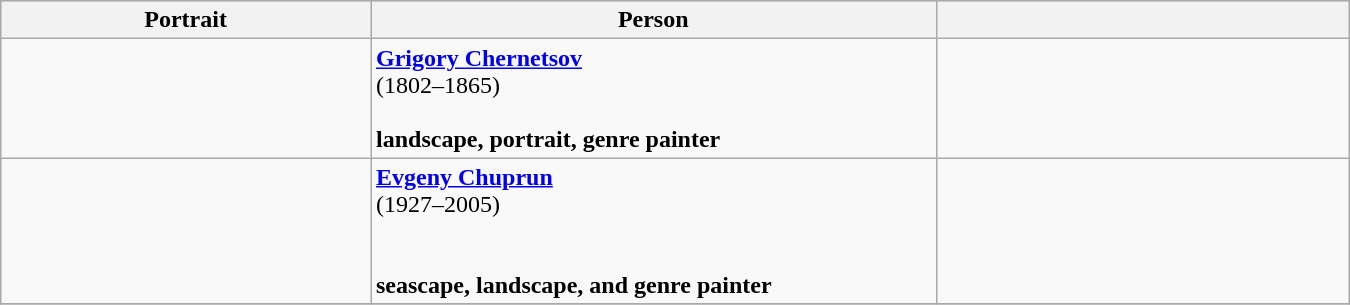<table class="wikitable" width=900pt>
<tr bgcolor="#cccccc">
<th width=17%>Portrait</th>
<th width=26%>Person</th>
<th width=19%></th>
</tr>
<tr>
<td align=center></td>
<td><strong><a href='#'>Grigory Chernetsov</a></strong> <br>(1802–1865)<br><br><strong>landscape, portrait, genre painter</strong></td>
<td align=center></td>
</tr>
<tr>
<td align=center></td>
<td><strong><a href='#'>Evgeny Chuprun</a></strong> <br>(1927–2005)<br><br><br><strong>seascape, landscape, and genre painter</strong></td>
<td align=center></td>
</tr>
<tr>
</tr>
</table>
